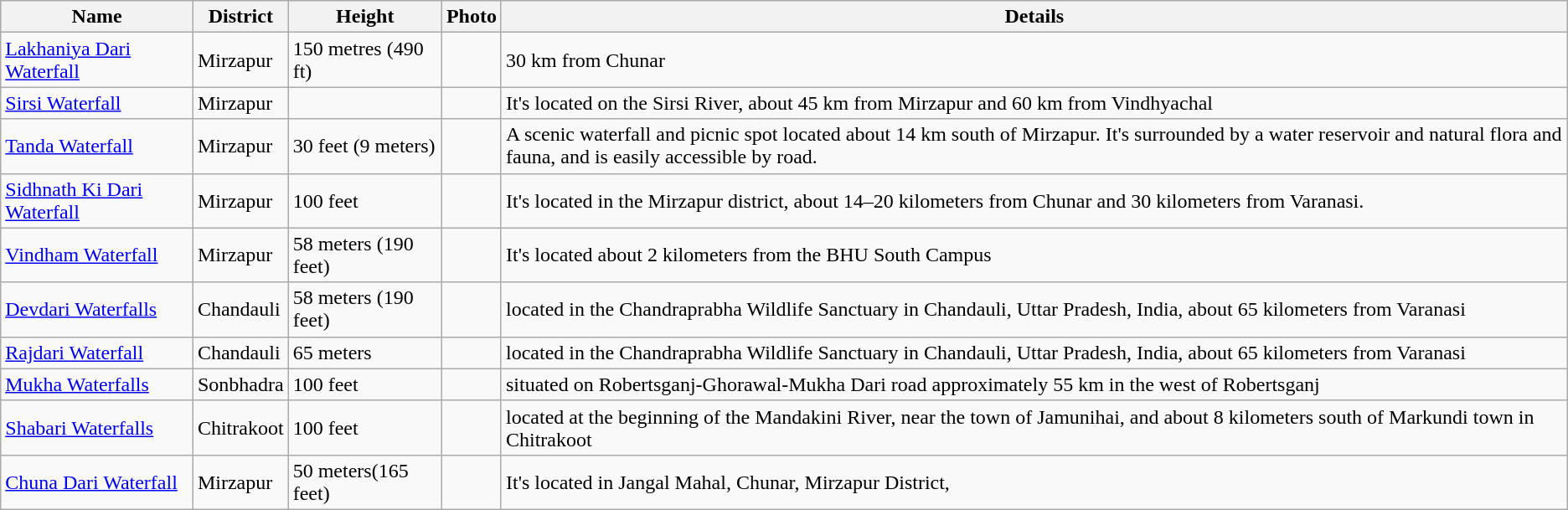<table class="wikitable sortable">
<tr>
<th>Name</th>
<th>District</th>
<th>Height</th>
<th class="unsortable">Photo</th>
<th>Details</th>
</tr>
<tr>
<td><a href='#'>Lakhaniya Dari Waterfall</a></td>
<td>Mirzapur</td>
<td>150 metres (490 ft)</td>
<td></td>
<td>30 km from Chunar </td>
</tr>
<tr>
<td><a href='#'>Sirsi Waterfall</a></td>
<td>Mirzapur</td>
<td></td>
<td></td>
<td>It's located on the Sirsi River, about 45 km from Mirzapur and 60 km from Vindhyachal</td>
</tr>
<tr>
<td><a href='#'>Tanda Waterfall</a></td>
<td>Mirzapur</td>
<td>30 feet (9 meters)</td>
<td></td>
<td>A scenic waterfall and picnic spot located about 14 km south of Mirzapur. It's surrounded by a water reservoir and natural flora and fauna, and is easily accessible by road.</td>
</tr>
<tr>
<td><a href='#'>Sidhnath Ki Dari Waterfall</a></td>
<td>Mirzapur</td>
<td>100 feet</td>
<td></td>
<td>It's located in the Mirzapur district, about 14–20 kilometers from Chunar and 30 kilometers from Varanasi.</td>
</tr>
<tr>
<td><a href='#'>Vindham Waterfall</a></td>
<td>Mirzapur</td>
<td>58 meters (190 feet)</td>
<td></td>
<td>It's located about 2 kilometers from the BHU South Campus</td>
</tr>
<tr>
<td><a href='#'>Devdari Waterfalls</a></td>
<td>Chandauli</td>
<td>58 meters (190 feet)</td>
<td></td>
<td>located in the Chandraprabha Wildlife Sanctuary in Chandauli, Uttar Pradesh, India, about 65 kilometers from Varanasi</td>
</tr>
<tr>
<td><a href='#'>Rajdari Waterfall</a></td>
<td>Chandauli</td>
<td>65 meters</td>
<td></td>
<td>located in the Chandraprabha Wildlife Sanctuary in Chandauli, Uttar Pradesh, India, about 65 kilometers from Varanasi</td>
</tr>
<tr>
<td><a href='#'>Mukha Waterfalls</a></td>
<td>Sonbhadra</td>
<td>100 feet</td>
<td></td>
<td>situated on Robertsganj-Ghorawal-Mukha Dari road approximately 55 km in the west of Robertsganj</td>
</tr>
<tr>
<td><a href='#'>Shabari Waterfalls</a></td>
<td>Chitrakoot</td>
<td>100 feet</td>
<td></td>
<td>located at the beginning of the Mandakini River, near the town of Jamunihai, and about 8 kilometers south of Markundi town in Chitrakoot</td>
</tr>
<tr>
<td><a href='#'>Chuna Dari Waterfall</a></td>
<td>Mirzapur</td>
<td>50 meters(165 feet)</td>
<td></td>
<td>It's located in Jangal Mahal, Chunar, Mirzapur District,</td>
</tr>
</table>
